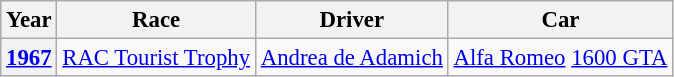<table class="wikitable" style="font-size: 95%;">
<tr>
<th>Year</th>
<th>Race</th>
<th>Driver</th>
<th>Car</th>
</tr>
<tr>
<th><a href='#'>1967</a></th>
<td><a href='#'>RAC Tourist Trophy</a></td>
<td><a href='#'>Andrea de Adamich</a></td>
<td><a href='#'>Alfa Romeo</a> <a href='#'>1600 GTA</a></td>
</tr>
</table>
